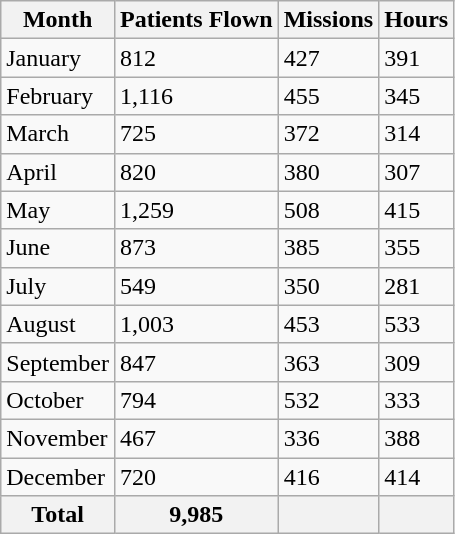<table class="wikitable">
<tr>
<th>Month</th>
<th>Patients Flown</th>
<th>Missions</th>
<th>Hours</th>
</tr>
<tr>
<td>January</td>
<td>812</td>
<td>427</td>
<td>391</td>
</tr>
<tr>
<td>February</td>
<td>1,116</td>
<td>455</td>
<td>345</td>
</tr>
<tr>
<td>March</td>
<td>725</td>
<td>372</td>
<td>314</td>
</tr>
<tr>
<td>April</td>
<td>820</td>
<td>380</td>
<td>307</td>
</tr>
<tr>
<td>May</td>
<td>1,259</td>
<td>508</td>
<td>415</td>
</tr>
<tr>
<td>June</td>
<td>873</td>
<td>385</td>
<td>355</td>
</tr>
<tr>
<td>July</td>
<td>549</td>
<td>350</td>
<td>281</td>
</tr>
<tr>
<td>August</td>
<td>1,003</td>
<td>453</td>
<td>533</td>
</tr>
<tr>
<td>September</td>
<td>847</td>
<td>363</td>
<td>309</td>
</tr>
<tr>
<td>October</td>
<td>794</td>
<td>532</td>
<td>333</td>
</tr>
<tr>
<td>November</td>
<td>467</td>
<td>336</td>
<td>388</td>
</tr>
<tr>
<td>December</td>
<td>720</td>
<td>416</td>
<td>414</td>
</tr>
<tr>
<th>Total</th>
<th>9,985</th>
<th></th>
<th></th>
</tr>
</table>
